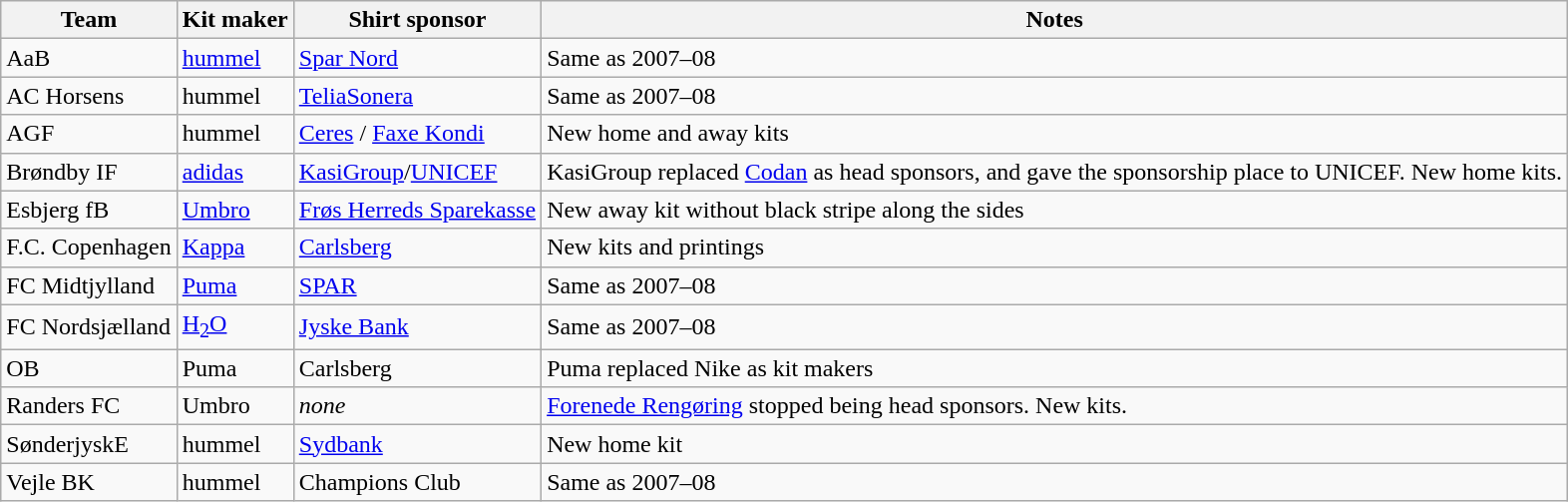<table class="wikitable">
<tr>
<th>Team</th>
<th>Kit maker</th>
<th>Shirt sponsor</th>
<th>Notes</th>
</tr>
<tr>
<td>AaB</td>
<td><a href='#'>hummel</a></td>
<td><a href='#'>Spar Nord</a></td>
<td>Same as 2007–08</td>
</tr>
<tr>
<td>AC Horsens</td>
<td>hummel</td>
<td><a href='#'>TeliaSonera</a></td>
<td>Same as 2007–08</td>
</tr>
<tr>
<td>AGF</td>
<td>hummel</td>
<td><a href='#'>Ceres</a> / <a href='#'>Faxe Kondi</a></td>
<td>New home and away kits</td>
</tr>
<tr>
<td>Brøndby IF</td>
<td><a href='#'>adidas</a></td>
<td><a href='#'>KasiGroup</a>/<a href='#'>UNICEF</a></td>
<td>KasiGroup replaced <a href='#'>Codan</a> as head sponsors, and gave the sponsorship place to UNICEF. New home kits.</td>
</tr>
<tr>
<td>Esbjerg fB</td>
<td><a href='#'>Umbro</a></td>
<td><a href='#'>Frøs Herreds Sparekasse</a></td>
<td>New away kit without black stripe along the sides</td>
</tr>
<tr>
<td>F.C. Copenhagen</td>
<td><a href='#'>Kappa</a></td>
<td><a href='#'>Carlsberg</a></td>
<td>New kits and printings</td>
</tr>
<tr>
<td>FC Midtjylland</td>
<td><a href='#'>Puma</a></td>
<td><a href='#'>SPAR</a></td>
<td>Same as 2007–08</td>
</tr>
<tr>
<td>FC Nordsjælland</td>
<td><a href='#'>H<sub>2</sub>O</a></td>
<td><a href='#'>Jyske Bank</a></td>
<td>Same as 2007–08</td>
</tr>
<tr>
<td>OB</td>
<td>Puma</td>
<td>Carlsberg</td>
<td>Puma replaced Nike as kit makers</td>
</tr>
<tr>
<td>Randers FC</td>
<td>Umbro</td>
<td><em>none</em></td>
<td><a href='#'>Forenede Rengøring</a> stopped being head sponsors. New kits.</td>
</tr>
<tr>
<td>SønderjyskE</td>
<td>hummel</td>
<td><a href='#'>Sydbank</a></td>
<td>New home kit</td>
</tr>
<tr>
<td>Vejle BK</td>
<td>hummel</td>
<td>Champions Club</td>
<td>Same as 2007–08</td>
</tr>
</table>
